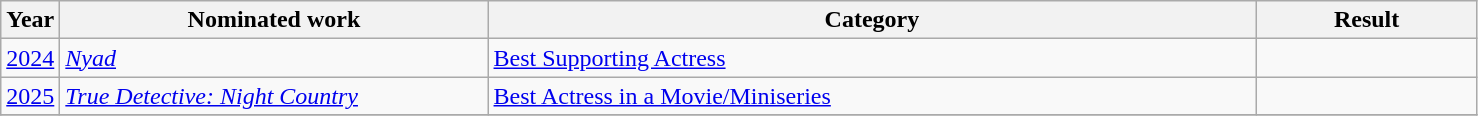<table class=wikitable>
<tr>
<th width=4%>Year</th>
<th width=29%>Nominated work</th>
<th width=52%>Category</th>
<th width=15%>Result</th>
</tr>
<tr>
<td align=center><a href='#'>2024</a></td>
<td><em><a href='#'>Nyad</a></em></td>
<td><a href='#'>Best Supporting Actress</a></td>
<td></td>
</tr>
<tr>
<td><a href='#'>2025</a></td>
<td><em><a href='#'>True Detective: Night Country</a></em></td>
<td><a href='#'>Best Actress in a Movie/Miniseries</a></td>
<td></td>
</tr>
<tr>
</tr>
</table>
